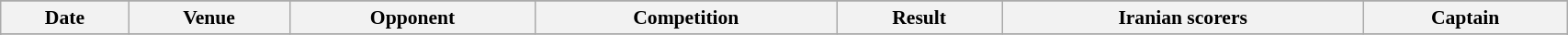<table class="wikitable" style="font-size:90%; width:90%;">
<tr>
</tr>
<tr>
<th>Date</th>
<th>Venue</th>
<th>Opponent</th>
<th>Competition</th>
<th>Result</th>
<th>Iranian scorers</th>
<th>Captain</th>
</tr>
<tr>
</tr>
<tr>
</tr>
</table>
